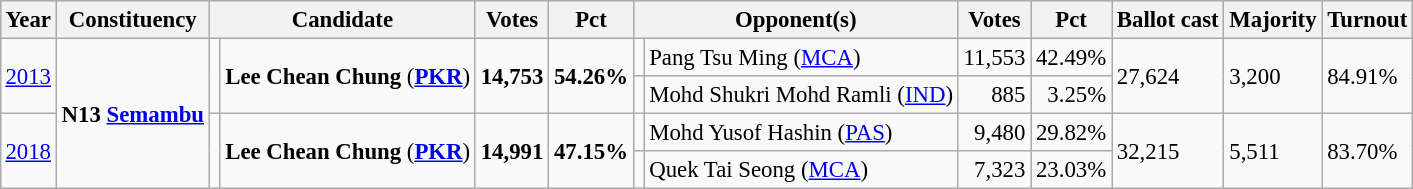<table class="wikitable" style="margin:0.5em ; font-size:95%">
<tr>
<th>Year</th>
<th>Constituency</th>
<th colspan=2>Candidate</th>
<th>Votes</th>
<th>Pct</th>
<th colspan=2>Opponent(s)</th>
<th>Votes</th>
<th>Pct</th>
<th>Ballot cast</th>
<th>Majority</th>
<th>Turnout</th>
</tr>
<tr>
<td rowspan=2><a href='#'>2013</a></td>
<td rowspan=4><strong>N13 <a href='#'>Semambu</a></strong></td>
<td rowspan="2" ></td>
<td rowspan="2"><strong>Lee Chean Chung</strong> (<a href='#'><strong>PKR</strong></a>)</td>
<td rowspan="2"><strong>14,753</strong></td>
<td rowspan="2"><strong>54.26%</strong></td>
<td></td>
<td>Pang Tsu Ming (<a href='#'>MCA</a>)</td>
<td align="right">11,553</td>
<td align="right">42.49%</td>
<td rowspan="2">27,624</td>
<td rowspan="2">3,200</td>
<td rowspan="2">84.91%</td>
</tr>
<tr>
<td></td>
<td>Mohd Shukri Mohd Ramli (<a href='#'>IND</a>)</td>
<td align="right">885</td>
<td align="right">3.25%</td>
</tr>
<tr>
<td rowspan=2><a href='#'>2018</a></td>
<td rowspan=2 ></td>
<td rowspan=2><strong>Lee Chean Chung</strong> (<a href='#'><strong>PKR</strong></a>)</td>
<td rowspan=2><strong>14,991</strong></td>
<td rowspan=2><strong>47.15%</strong></td>
<td></td>
<td>Mohd Yusof Hashin (<a href='#'>PAS</a>)</td>
<td align="right">9,480</td>
<td align="right">29.82%</td>
<td rowspan="2">32,215</td>
<td rowspan="2">5,511</td>
<td rowspan="2">83.70%</td>
</tr>
<tr>
<td></td>
<td>Quek Tai Seong (<a href='#'>MCA</a>)</td>
<td align="right">7,323</td>
<td align="right">23.03%</td>
</tr>
</table>
